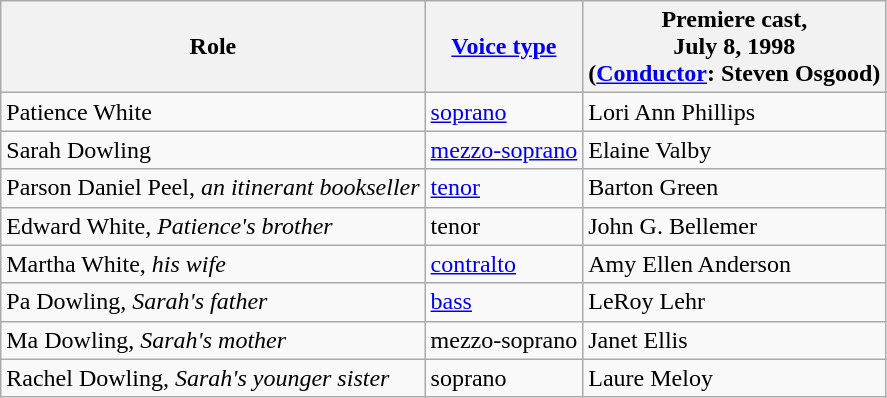<table class="wikitable">
<tr>
<th>Role</th>
<th><a href='#'>Voice type</a></th>
<th>Premiere cast,<br>July 8, 1998<br>(<a href='#'>Conductor</a>: Steven Osgood)</th>
</tr>
<tr>
<td>Patience White</td>
<td><a href='#'>soprano</a></td>
<td>Lori Ann Phillips</td>
</tr>
<tr>
<td>Sarah Dowling</td>
<td><a href='#'>mezzo-soprano</a></td>
<td>Elaine Valby</td>
</tr>
<tr>
<td>Parson Daniel Peel, <em>an itinerant bookseller</em></td>
<td><a href='#'>tenor</a></td>
<td>Barton Green</td>
</tr>
<tr>
<td>Edward White, <em>Patience's brother</em></td>
<td>tenor</td>
<td>John G. Bellemer</td>
</tr>
<tr>
<td>Martha White, <em>his wife</em></td>
<td><a href='#'>contralto</a></td>
<td>Amy Ellen Anderson</td>
</tr>
<tr>
<td>Pa Dowling, <em>Sarah's father</em></td>
<td><a href='#'>bass</a></td>
<td>LeRoy Lehr</td>
</tr>
<tr>
<td>Ma Dowling, <em>Sarah's mother</em></td>
<td>mezzo-soprano</td>
<td>Janet Ellis</td>
</tr>
<tr>
<td>Rachel Dowling, <em>Sarah's younger sister</em></td>
<td>soprano</td>
<td>Laure Meloy</td>
</tr>
</table>
